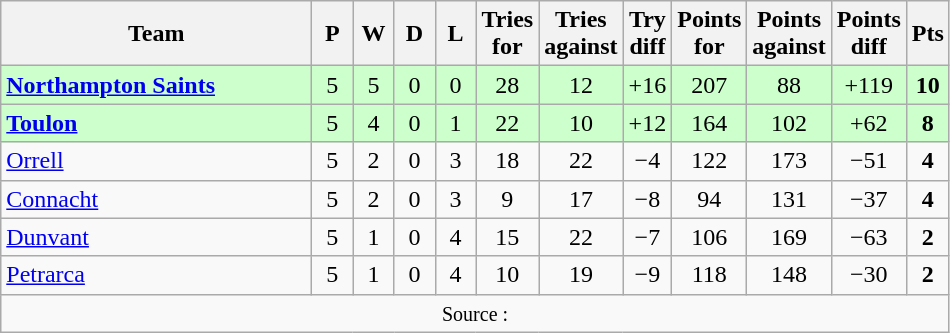<table class="wikitable" style="text-align: center;">
<tr>
<th width="200">Team</th>
<th width="20">P</th>
<th width="20">W</th>
<th width="20">D</th>
<th width="20">L</th>
<th width="20">Tries for</th>
<th width="20">Tries against</th>
<th width="20">Try diff</th>
<th width="20">Points for</th>
<th width="20">Points against</th>
<th width="25">Points diff</th>
<th width="20">Pts</th>
</tr>
<tr bgcolor="#ccffcc">
<td align="left"> <strong><a href='#'>Northampton Saints</a></strong></td>
<td>5</td>
<td>5</td>
<td>0</td>
<td>0</td>
<td>28</td>
<td>12</td>
<td>+16</td>
<td>207</td>
<td>88</td>
<td>+119</td>
<td><strong>10</strong></td>
</tr>
<tr bgcolor="#ccffcc">
<td align="left"> <strong><a href='#'>Toulon</a></strong></td>
<td>5</td>
<td>4</td>
<td>0</td>
<td>1</td>
<td>22</td>
<td>10</td>
<td>+12</td>
<td>164</td>
<td>102</td>
<td>+62</td>
<td><strong>8</strong></td>
</tr>
<tr>
<td align="left"> <a href='#'>Orrell</a></td>
<td>5</td>
<td>2</td>
<td>0</td>
<td>3</td>
<td>18</td>
<td>22</td>
<td>−4</td>
<td>122</td>
<td>173</td>
<td>−51</td>
<td><strong>4</strong></td>
</tr>
<tr>
<td align="left"> <a href='#'>Connacht</a></td>
<td>5</td>
<td>2</td>
<td>0</td>
<td>3</td>
<td>9</td>
<td>17</td>
<td>−8</td>
<td>94</td>
<td>131</td>
<td>−37</td>
<td><strong>4</strong></td>
</tr>
<tr>
<td align="left"> <a href='#'>Dunvant</a></td>
<td>5</td>
<td>1</td>
<td>0</td>
<td>4</td>
<td>15</td>
<td>22</td>
<td>−7</td>
<td>106</td>
<td>169</td>
<td>−63</td>
<td><strong>2</strong></td>
</tr>
<tr>
<td align="left"> <a href='#'>Petrarca</a></td>
<td>5</td>
<td>1</td>
<td>0</td>
<td>4</td>
<td>10</td>
<td>19</td>
<td>−9</td>
<td>118</td>
<td>148</td>
<td>−30</td>
<td><strong>2</strong></td>
</tr>
<tr |align=left|>
<td colspan="12" style="border:0px"><small>Source :  </small></td>
</tr>
</table>
